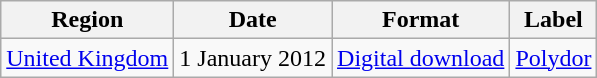<table class=wikitable>
<tr>
<th scope="col">Region</th>
<th scope="col">Date</th>
<th scope="col">Format</th>
<th scope="col">Label</th>
</tr>
<tr>
<td scope="row"><a href='#'>United Kingdom</a></td>
<td>1 January 2012</td>
<td><a href='#'>Digital download</a></td>
<td><a href='#'>Polydor</a></td>
</tr>
</table>
